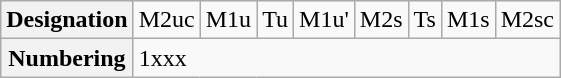<table class="wikitable">
<tr>
<th>Designation</th>
<td>M2uc</td>
<td>M1u</td>
<td>Tu</td>
<td>M1u'</td>
<td>M2s</td>
<td>Ts</td>
<td>M1s</td>
<td>M2sc</td>
</tr>
<tr>
<th>Numbering</th>
<td colspan="8">1xxx</td>
</tr>
</table>
